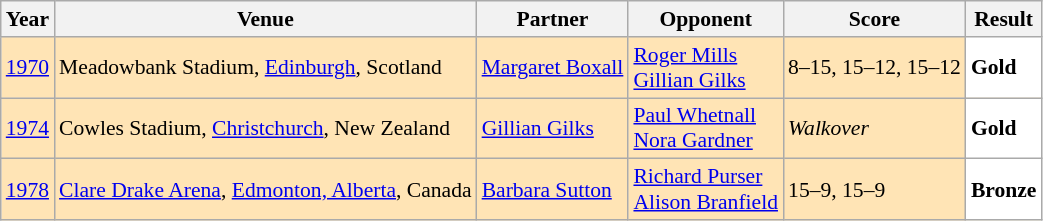<table class="sortable wikitable" style="font-size: 90%;">
<tr>
<th>Year</th>
<th>Venue</th>
<th>Partner</th>
<th>Opponent</th>
<th>Score</th>
<th>Result</th>
</tr>
<tr style="background:#FFE4B5">
<td align="center"><a href='#'>1970</a></td>
<td align="left">Meadowbank Stadium, <a href='#'>Edinburgh</a>, Scotland</td>
<td align="left"> <a href='#'>Margaret Boxall</a></td>
<td align="left"> <a href='#'>Roger Mills</a><br> <a href='#'>Gillian Gilks</a></td>
<td align="left">8–15, 15–12, 15–12</td>
<td style="text-align:left; background:white"> <strong>Gold</strong></td>
</tr>
<tr style="background:#FFE4B5">
<td align="center"><a href='#'>1974</a></td>
<td align="left">Cowles Stadium, <a href='#'>Christchurch</a>, New Zealand</td>
<td align="left"> <a href='#'>Gillian Gilks</a></td>
<td align="left"> <a href='#'>Paul Whetnall</a><br> <a href='#'>Nora Gardner</a></td>
<td align="left"><em>Walkover</em></td>
<td style="text-align:left; background:white"> <strong>Gold</strong></td>
</tr>
<tr style="background:#FFE4B5">
<td align="center"><a href='#'>1978</a></td>
<td align="left"><a href='#'>Clare Drake Arena</a>, <a href='#'>Edmonton, Alberta</a>, Canada</td>
<td align="left"> <a href='#'>Barbara Sutton</a></td>
<td align="left"> <a href='#'>Richard Purser</a><br> <a href='#'>Alison Branfield</a></td>
<td align="left">15–9, 15–9</td>
<td style="text-align:left; background:white"> <strong>Bronze</strong></td>
</tr>
</table>
